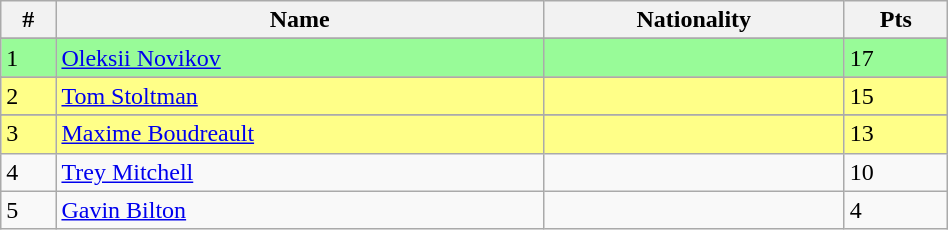<table class="wikitable" style="display: inline-table;width: 50%;">
<tr>
<th>#</th>
<th>Name</th>
<th>Nationality</th>
<th>Pts</th>
</tr>
<tr>
</tr>
<tr style="background:palegreen">
<td>1</td>
<td><a href='#'>Oleksii Novikov</a></td>
<td></td>
<td>17</td>
</tr>
<tr>
</tr>
<tr style="background:#ff8">
<td>2</td>
<td><a href='#'>Tom Stoltman</a></td>
<td></td>
<td>15</td>
</tr>
<tr>
</tr>
<tr style="background:#ff8">
<td>3</td>
<td><a href='#'>Maxime Boudreault</a></td>
<td></td>
<td>13</td>
</tr>
<tr>
<td>4</td>
<td><a href='#'>Trey Mitchell</a></td>
<td></td>
<td>10</td>
</tr>
<tr>
<td>5</td>
<td><a href='#'>Gavin Bilton</a></td>
<td></td>
<td>4</td>
</tr>
</table>
